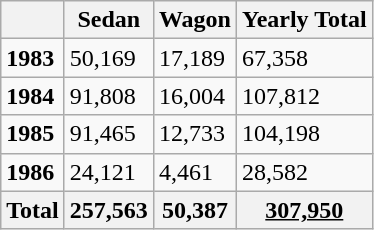<table class="wikitable">
<tr>
<th></th>
<th>Sedan</th>
<th>Wagon</th>
<th>Yearly Total</th>
</tr>
<tr>
<td><strong>1983</strong></td>
<td>50,169</td>
<td>17,189</td>
<td>67,358</td>
</tr>
<tr>
<td><strong>1984</strong></td>
<td>91,808</td>
<td>16,004</td>
<td>107,812</td>
</tr>
<tr>
<td><strong>1985</strong></td>
<td>91,465</td>
<td>12,733</td>
<td>104,198</td>
</tr>
<tr>
<td><strong>1986</strong></td>
<td>24,121</td>
<td>4,461</td>
<td>28,582</td>
</tr>
<tr>
<th>Total</th>
<th>257,563</th>
<th>50,387</th>
<th><u>307,950</u></th>
</tr>
</table>
